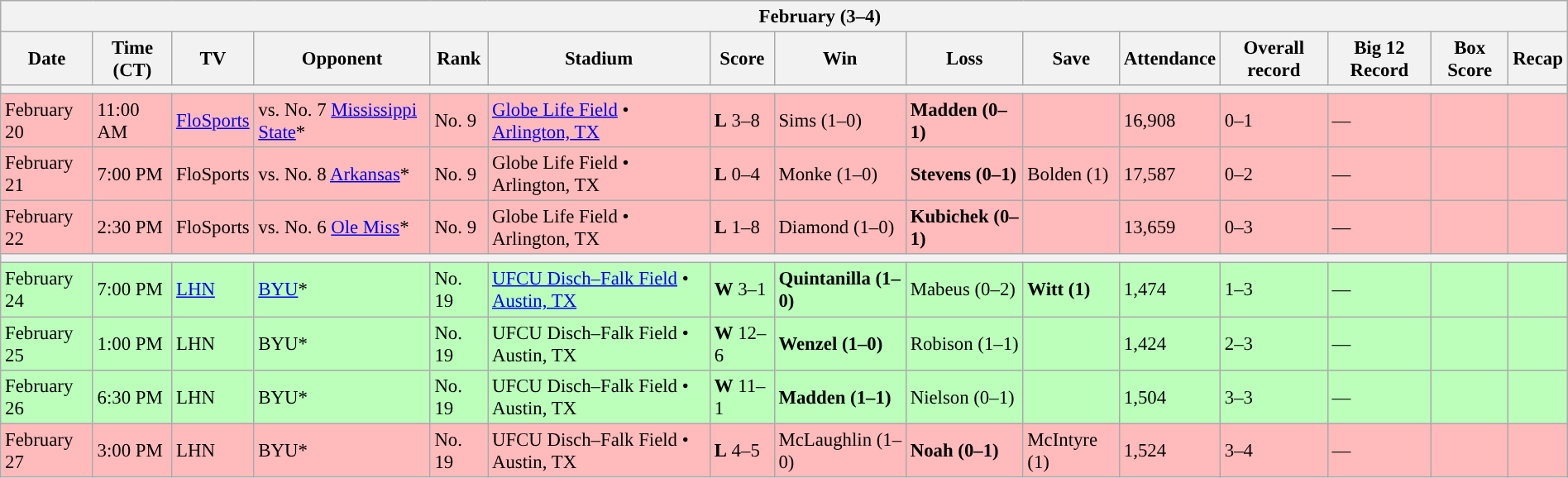<table class="wikitable collapsible collapsed" style="margin:auto; font-size:95%; width:100%">
<tr>
<th colspan=15 style="padding-left:4em;">February (3–4)</th>
</tr>
<tr>
<th>Date</th>
<th>Time (CT)</th>
<th>TV</th>
<th>Opponent</th>
<th>Rank</th>
<th>Stadium</th>
<th>Score</th>
<th>Win</th>
<th>Loss</th>
<th>Save</th>
<th>Attendance</th>
<th>Overall record</th>
<th>Big 12 Record</th>
<th>Box Score</th>
<th>Recap</th>
</tr>
<tr>
<th colspan=15></th>
</tr>
<tr bgcolor=ffbbbb>
<td>February 20</td>
<td>11:00 AM</td>
<td><a href='#'>FloSports</a></td>
<td>vs. No. 7 <a href='#'>Mississippi State</a>*</td>
<td>No. 9</td>
<td><a href='#'>Globe Life Field</a> • <a href='#'>Arlington, TX</a></td>
<td><strong>L</strong> 3–8</td>
<td>Sims (1–0)</td>
<td><strong>Madden (0–1)</strong></td>
<td></td>
<td>16,908</td>
<td>0–1</td>
<td>—</td>
<td></td>
<td></td>
</tr>
<tr bgcolor=ffbbbb>
<td>February 21</td>
<td>7:00 PM</td>
<td>FloSports</td>
<td>vs. No. 8 <a href='#'>Arkansas</a>*</td>
<td>No. 9</td>
<td>Globe Life Field • Arlington, TX</td>
<td><strong>L</strong> 0–4</td>
<td>Monke (1–0)</td>
<td><strong>Stevens (0–1)</strong></td>
<td>Bolden (1)</td>
<td>17,587</td>
<td>0–2</td>
<td>—</td>
<td></td>
<td></td>
</tr>
<tr bgcolor=ffbbbb>
<td>February 22</td>
<td>2:30 PM</td>
<td>FloSports</td>
<td>vs. No. 6 <a href='#'>Ole Miss</a>*</td>
<td>No. 9</td>
<td>Globe Life Field • Arlington, TX</td>
<td><strong>L</strong> 1–8</td>
<td>Diamond (1–0)</td>
<td><strong>Kubichek (0–1)</strong></td>
<td></td>
<td>13,659</td>
<td>0–3</td>
<td>—</td>
<td></td>
<td></td>
</tr>
<tr>
<th colspan=15></th>
</tr>
<tr bgcolor=bbffbb>
<td>February 24</td>
<td>7:00 PM</td>
<td><a href='#'>LHN</a></td>
<td><a href='#'>BYU</a>*</td>
<td>No. 19</td>
<td><a href='#'>UFCU Disch–Falk Field</a> • <a href='#'>Austin, TX</a></td>
<td><strong>W</strong> 3–1</td>
<td><strong>Quintanilla (1–0)</strong></td>
<td>Mabeus (0–2)</td>
<td><strong>Witt (1)</strong></td>
<td>1,474</td>
<td>1–3</td>
<td>—</td>
<td></td>
<td></td>
</tr>
<tr bgcolor=bbffbb>
<td>February 25</td>
<td>1:00 PM</td>
<td>LHN</td>
<td>BYU*</td>
<td>No. 19</td>
<td>UFCU Disch–Falk Field • Austin, TX</td>
<td><strong>W</strong> 12–6</td>
<td><strong>Wenzel (1–0)</strong></td>
<td>Robison (1–1)</td>
<td></td>
<td>1,424</td>
<td>2–3</td>
<td>—</td>
<td></td>
<td></td>
</tr>
<tr bgcolor=bbffbb>
<td>February 26</td>
<td>6:30 PM</td>
<td>LHN</td>
<td>BYU*</td>
<td>No. 19</td>
<td>UFCU Disch–Falk Field • Austin, TX</td>
<td><strong>W</strong> 11–1</td>
<td><strong>Madden (1–1)</strong></td>
<td>Nielson (0–1)</td>
<td></td>
<td>1,504</td>
<td>3–3</td>
<td>—</td>
<td></td>
<td></td>
</tr>
<tr bgcolor=ffbbbb>
<td>February 27</td>
<td>3:00 PM</td>
<td>LHN</td>
<td>BYU*</td>
<td>No. 19</td>
<td>UFCU Disch–Falk Field • Austin, TX</td>
<td><strong>L</strong> 4–5</td>
<td>McLaughlin (1–0)</td>
<td><strong>Noah (0–1)</strong></td>
<td>McIntyre (1)</td>
<td>1,524</td>
<td>3–4</td>
<td>—</td>
<td></td>
<td></td>
</tr>
</table>
